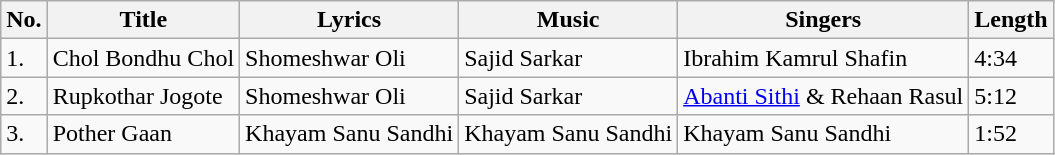<table class="wikitable">
<tr>
<th>No.</th>
<th>Title</th>
<th>Lyrics</th>
<th>Music</th>
<th>Singers</th>
<th>Length</th>
</tr>
<tr>
<td>1.</td>
<td>Chol Bondhu Chol</td>
<td>Shomeshwar Oli</td>
<td>Sajid Sarkar</td>
<td>Ibrahim Kamrul Shafin</td>
<td>4:34</td>
</tr>
<tr>
<td>2.</td>
<td>Rupkothar Jogote</td>
<td>Shomeshwar Oli</td>
<td>Sajid Sarkar</td>
<td><a href='#'>Abanti Sithi</a> & Rehaan Rasul</td>
<td>5:12</td>
</tr>
<tr>
<td>3.</td>
<td>Pother Gaan</td>
<td>Khayam Sanu Sandhi</td>
<td>Khayam Sanu Sandhi</td>
<td>Khayam Sanu Sandhi</td>
<td>1:52</td>
</tr>
</table>
